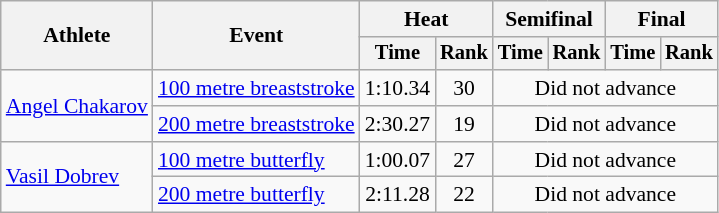<table class=wikitable style="font-size:90%; text-align:center;">
<tr>
<th rowspan="2">Athlete</th>
<th rowspan="2">Event</th>
<th colspan="2">Heat</th>
<th colspan="2">Semifinal</th>
<th colspan="2">Final</th>
</tr>
<tr style="font-size:95%">
<th>Time</th>
<th>Rank</th>
<th>Time</th>
<th>Rank</th>
<th>Time</th>
<th>Rank</th>
</tr>
<tr>
<td align=left rowspan=2><a href='#'>Angel Chakarov</a></td>
<td align=left rowspan=1><a href='#'>100 metre breaststroke</a></td>
<td>1:10.34</td>
<td>30</td>
<td colspan=4>Did not advance</td>
</tr>
<tr>
<td align=left rowspan=1><a href='#'>200 metre breaststroke</a></td>
<td>2:30.27</td>
<td>19</td>
<td colspan=4>Did not advance</td>
</tr>
<tr>
<td align=left rowspan=2><a href='#'>Vasil Dobrev</a></td>
<td align=left><a href='#'>100 metre butterfly</a></td>
<td>1:00.07</td>
<td>27</td>
<td colspan=4>Did not advance</td>
</tr>
<tr>
<td align=left><a href='#'>200 metre butterfly</a></td>
<td>2:11.28</td>
<td>22</td>
<td colspan=4>Did not advance</td>
</tr>
</table>
